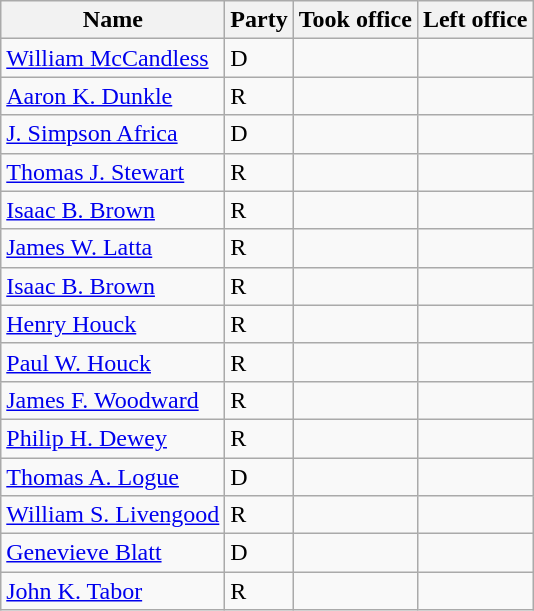<table class="wikitable" style="clear:right">
<tr>
<th>Name</th>
<th>Party</th>
<th>Took office</th>
<th>Left office</th>
</tr>
<tr>
<td><a href='#'>William McCandless</a></td>
<td>D</td>
<td></td>
<td></td>
</tr>
<tr>
<td><a href='#'>Aaron K. Dunkle</a></td>
<td>R</td>
<td></td>
<td></td>
</tr>
<tr>
<td><a href='#'>J. Simpson Africa</a></td>
<td>D</td>
<td></td>
<td></td>
</tr>
<tr>
<td><a href='#'>Thomas J. Stewart</a></td>
<td>R</td>
<td></td>
<td></td>
</tr>
<tr>
<td><a href='#'>Isaac B. Brown</a></td>
<td>R</td>
<td></td>
<td></td>
</tr>
<tr>
<td><a href='#'>James W. Latta</a></td>
<td>R</td>
<td></td>
<td></td>
</tr>
<tr>
<td><a href='#'>Isaac B. Brown</a></td>
<td>R</td>
<td></td>
<td></td>
</tr>
<tr>
<td><a href='#'>Henry Houck</a></td>
<td>R</td>
<td></td>
<td></td>
</tr>
<tr>
<td><a href='#'>Paul W. Houck</a></td>
<td>R</td>
<td></td>
<td></td>
</tr>
<tr>
<td><a href='#'>James F. Woodward</a></td>
<td>R</td>
<td></td>
<td></td>
</tr>
<tr>
<td><a href='#'>Philip H. Dewey</a></td>
<td>R</td>
<td></td>
<td></td>
</tr>
<tr>
<td><a href='#'>Thomas A. Logue</a></td>
<td>D</td>
<td></td>
<td></td>
</tr>
<tr>
<td><a href='#'>William S. Livengood</a></td>
<td>R</td>
<td></td>
<td></td>
</tr>
<tr>
<td><a href='#'>Genevieve Blatt</a></td>
<td>D</td>
<td></td>
<td></td>
</tr>
<tr>
<td><a href='#'>John K. Tabor</a></td>
<td>R</td>
<td></td>
<td></td>
</tr>
</table>
